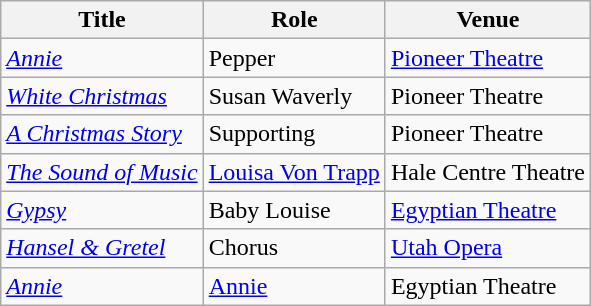<table class="wikitable sortable">
<tr>
<th>Title</th>
<th>Role</th>
<th class="unsortable">Venue</th>
</tr>
<tr>
<td><em><a href='#'>Annie</a></em></td>
<td>Pepper</td>
<td><a href='#'>Pioneer Theatre</a></td>
</tr>
<tr>
<td><em><a href='#'>White Christmas</a></em></td>
<td>Susan Waverly</td>
<td>Pioneer Theatre</td>
</tr>
<tr>
<td><em><a href='#'>A Christmas Story</a></em></td>
<td>Supporting</td>
<td>Pioneer Theatre</td>
</tr>
<tr>
<td><em><a href='#'>The Sound of Music</a></em></td>
<td><a href='#'>Louisa Von Trapp</a></td>
<td>Hale Centre Theatre</td>
</tr>
<tr>
<td><em><a href='#'>Gypsy</a></em></td>
<td>Baby Louise</td>
<td><a href='#'>Egyptian Theatre</a></td>
</tr>
<tr>
<td><em><a href='#'>Hansel & Gretel</a></em></td>
<td>Chorus</td>
<td><a href='#'>Utah Opera</a></td>
</tr>
<tr>
<td><em><a href='#'>Annie</a></em></td>
<td><a href='#'>Annie</a></td>
<td>Egyptian Theatre</td>
</tr>
</table>
